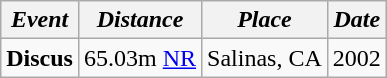<table class="wikitable">
<tr>
<th><em>Event</em></th>
<th><em>Distance</em></th>
<th><em>Place</em></th>
<th><em>Date</em></th>
</tr>
<tr>
<td><strong>Discus</strong></td>
<td>65.03m <a href='#'>NR</a></td>
<td>Salinas, CA</td>
<td>2002</td>
</tr>
</table>
